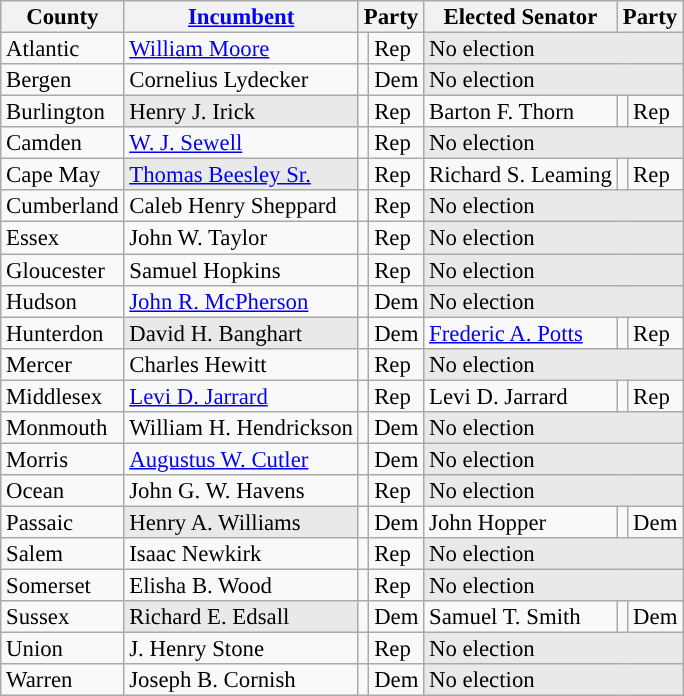<table class="sortable wikitable" style="font-size:95%;line-height:14px;">
<tr>
<th>County</th>
<th class="unsortable"><a href='#'>Incumbent</a></th>
<th colspan="2">Party</th>
<th>Elected Senator</th>
<th colspan="2">Party</th>
</tr>
<tr>
<td>Atlantic</td>
<td><a href='#'>William Moore</a></td>
<td style="background:"></td>
<td>Rep</td>
<td colspan="3" style="background:#E9E9E9;">No election</td>
</tr>
<tr>
<td>Bergen</td>
<td>Cornelius Lydecker</td>
<td style="background:"></td>
<td>Dem</td>
<td colspan="3" style="background:#E9E9E9;">No election</td>
</tr>
<tr>
<td>Burlington</td>
<td style="background:#E9E9E9;">Henry J. Irick</td>
<td style="background:"></td>
<td>Rep</td>
<td>Barton F. Thorn</td>
<td style="background:"></td>
<td>Rep</td>
</tr>
<tr>
<td>Camden</td>
<td><a href='#'>W. J. Sewell</a></td>
<td style="background:"></td>
<td>Rep</td>
<td colspan="3" style="background:#E9E9E9;">No election</td>
</tr>
<tr>
<td>Cape May</td>
<td style="background:#E9E9E9;"><a href='#'>Thomas Beesley Sr.</a></td>
<td style="background:"></td>
<td>Rep</td>
<td>Richard S. Leaming</td>
<td style="background:"></td>
<td>Rep</td>
</tr>
<tr>
<td>Cumberland</td>
<td>Caleb Henry Sheppard</td>
<td style="background:"></td>
<td>Rep</td>
<td colspan="3" style="background:#E9E9E9;">No election</td>
</tr>
<tr>
<td>Essex</td>
<td>John W. Taylor</td>
<td style="background:"></td>
<td>Rep</td>
<td colspan="3" style="background:#E9E9E9;">No election</td>
</tr>
<tr>
<td>Gloucester</td>
<td>Samuel Hopkins</td>
<td style="background:"></td>
<td>Rep</td>
<td colspan="3" style="background:#E9E9E9;">No election</td>
</tr>
<tr>
<td>Hudson</td>
<td><a href='#'>John R. McPherson</a></td>
<td style="background:"></td>
<td>Dem</td>
<td colspan="3" style="background:#E9E9E9;">No election</td>
</tr>
<tr>
<td>Hunterdon</td>
<td style="background:#E9E9E9;">David H. Banghart</td>
<td style="background:"></td>
<td>Dem</td>
<td><a href='#'>Frederic A. Potts</a></td>
<td style="background:"></td>
<td>Rep</td>
</tr>
<tr>
<td>Mercer</td>
<td>Charles Hewitt</td>
<td style="background:"></td>
<td>Rep</td>
<td colspan="3" style="background:#E9E9E9;">No election</td>
</tr>
<tr>
<td>Middlesex</td>
<td><a href='#'>Levi D. Jarrard</a></td>
<td style="background:"></td>
<td>Rep</td>
<td>Levi D. Jarrard</td>
<td style="background:"></td>
<td>Rep</td>
</tr>
<tr>
<td>Monmouth</td>
<td>William H. Hendrickson</td>
<td style="background:"></td>
<td>Dem</td>
<td colspan="3" style="background:#E9E9E9;">No election</td>
</tr>
<tr>
<td>Morris</td>
<td><a href='#'>Augustus W. Cutler</a></td>
<td style="background:"></td>
<td>Dem</td>
<td colspan="3" style="background:#E9E9E9;">No election</td>
</tr>
<tr>
<td>Ocean</td>
<td>John G. W. Havens</td>
<td style="background:"></td>
<td>Rep</td>
<td colspan="3" style="background:#E9E9E9;">No election</td>
</tr>
<tr>
<td>Passaic</td>
<td style="background:#E9E9E9;">Henry A. Williams</td>
<td style="background:"></td>
<td>Dem</td>
<td>John Hopper</td>
<td style="background:"></td>
<td>Dem</td>
</tr>
<tr>
<td>Salem</td>
<td>Isaac Newkirk</td>
<td style="background:"></td>
<td>Rep</td>
<td colspan="3" style="background:#E9E9E9;">No election</td>
</tr>
<tr>
<td>Somerset</td>
<td>Elisha B. Wood</td>
<td style="background:"></td>
<td>Rep</td>
<td colspan="3" style="background:#E9E9E9;">No election</td>
</tr>
<tr>
<td>Sussex</td>
<td style="background:#E9E9E9;">Richard E. Edsall</td>
<td style="background:"></td>
<td>Dem</td>
<td>Samuel T. Smith</td>
<td style="background:"></td>
<td>Dem</td>
</tr>
<tr>
<td>Union</td>
<td>J. Henry Stone</td>
<td style="background:"></td>
<td>Rep</td>
<td colspan="3" style="background:#E9E9E9;">No election</td>
</tr>
<tr>
<td>Warren</td>
<td>Joseph B. Cornish</td>
<td style="background:"></td>
<td>Dem</td>
<td colspan="3" style="background:#E9E9E9;">No election</td>
</tr>
</table>
